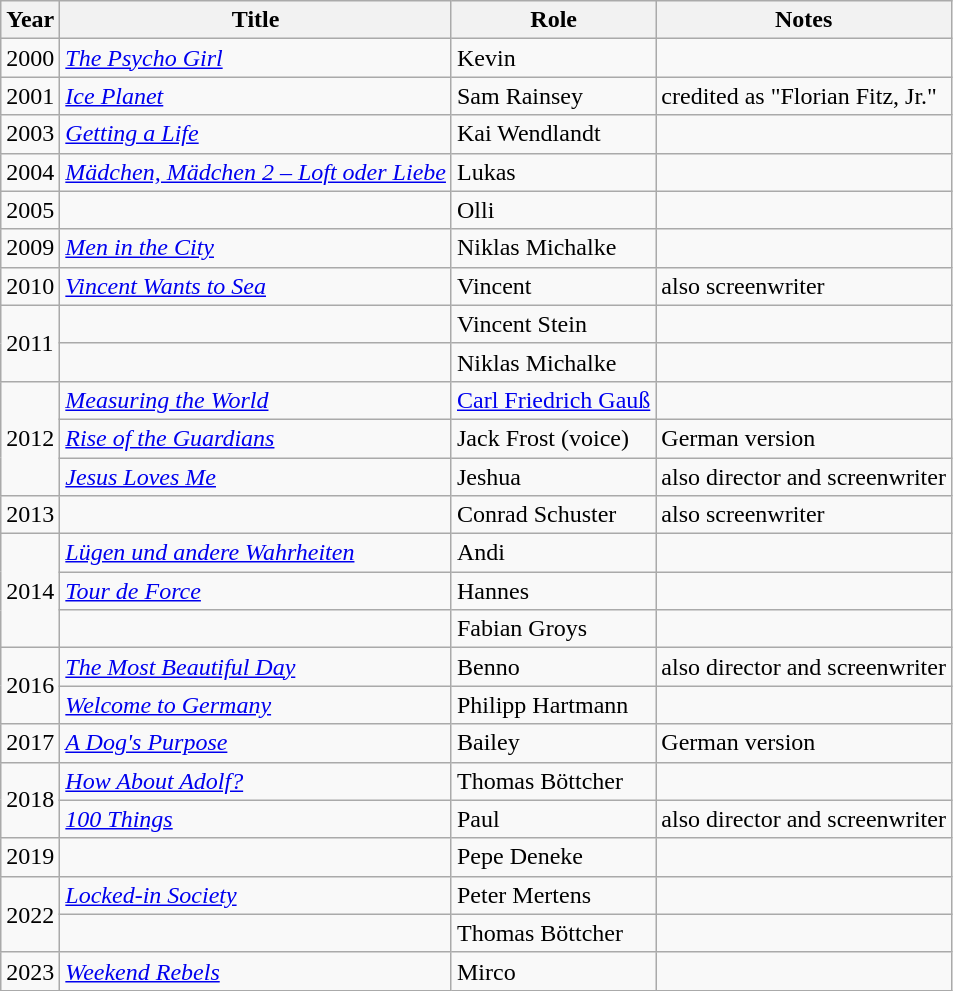<table class="wikitable sortable">
<tr>
<th>Year</th>
<th>Title</th>
<th>Role</th>
<th class="unsortable">Notes</th>
</tr>
<tr>
<td>2000</td>
<td><em><a href='#'>The Psycho Girl</a></em></td>
<td>Kevin</td>
<td></td>
</tr>
<tr>
<td>2001</td>
<td><em><a href='#'>Ice Planet</a></em></td>
<td>Sam Rainsey</td>
<td>credited as "Florian Fitz, Jr."</td>
</tr>
<tr>
<td>2003</td>
<td><em><a href='#'>Getting a Life</a></em></td>
<td>Kai Wendlandt</td>
<td></td>
</tr>
<tr>
<td>2004</td>
<td><em><a href='#'>Mädchen, Mädchen 2 – Loft oder Liebe</a></em></td>
<td>Lukas</td>
<td></td>
</tr>
<tr>
<td>2005</td>
<td><em></em></td>
<td>Olli</td>
<td></td>
</tr>
<tr>
<td>2009</td>
<td><em><a href='#'>Men in the City</a></em></td>
<td>Niklas Michalke</td>
<td></td>
</tr>
<tr>
<td>2010</td>
<td><em><a href='#'>Vincent Wants to Sea</a></em></td>
<td>Vincent</td>
<td>also screenwriter</td>
</tr>
<tr>
<td rowspan=2>2011</td>
<td><em></em></td>
<td>Vincent Stein</td>
<td></td>
</tr>
<tr>
<td><em></em></td>
<td>Niklas Michalke</td>
<td></td>
</tr>
<tr>
<td rowspan=3>2012</td>
<td><em><a href='#'>Measuring the World</a></em></td>
<td><a href='#'>Carl Friedrich Gauß</a></td>
<td></td>
</tr>
<tr>
<td><em><a href='#'>Rise of the Guardians</a></em></td>
<td>Jack Frost (voice)</td>
<td>German version</td>
</tr>
<tr>
<td><em><a href='#'>Jesus Loves Me</a></em></td>
<td>Jeshua</td>
<td>also director and screenwriter</td>
</tr>
<tr>
<td>2013</td>
<td><em></em></td>
<td>Conrad Schuster</td>
<td>also screenwriter</td>
</tr>
<tr>
<td rowspan=3>2014</td>
<td><em><a href='#'>Lügen und andere Wahrheiten</a></em></td>
<td>Andi</td>
<td></td>
</tr>
<tr>
<td><em><a href='#'>Tour de Force</a></em></td>
<td>Hannes</td>
<td></td>
</tr>
<tr>
<td><em></em></td>
<td>Fabian Groys</td>
<td></td>
</tr>
<tr>
<td rowspan=2>2016</td>
<td><em><a href='#'>The Most Beautiful Day</a></em></td>
<td>Benno</td>
<td>also director and screenwriter</td>
</tr>
<tr>
<td><em><a href='#'>Welcome to Germany</a></em></td>
<td>Philipp Hartmann</td>
<td></td>
</tr>
<tr>
<td>2017</td>
<td><em><a href='#'>A Dog's Purpose</a></em></td>
<td>Bailey</td>
<td>German version</td>
</tr>
<tr>
<td rowspan=2>2018</td>
<td><em><a href='#'>How About Adolf?</a></em></td>
<td>Thomas Böttcher</td>
<td></td>
</tr>
<tr>
<td><em><a href='#'>100 Things</a></em></td>
<td>Paul</td>
<td>also director and screenwriter</td>
</tr>
<tr>
<td>2019</td>
<td><em></em></td>
<td>Pepe Deneke</td>
<td></td>
</tr>
<tr>
<td rowspan=2>2022</td>
<td><em><a href='#'>Locked-in Society</a></em></td>
<td>Peter Mertens</td>
<td></td>
</tr>
<tr>
<td><em></em></td>
<td>Thomas Böttcher</td>
<td></td>
</tr>
<tr>
<td>2023</td>
<td><em><a href='#'>Weekend Rebels</a></em></td>
<td>Mirco</td>
<td></td>
</tr>
</table>
